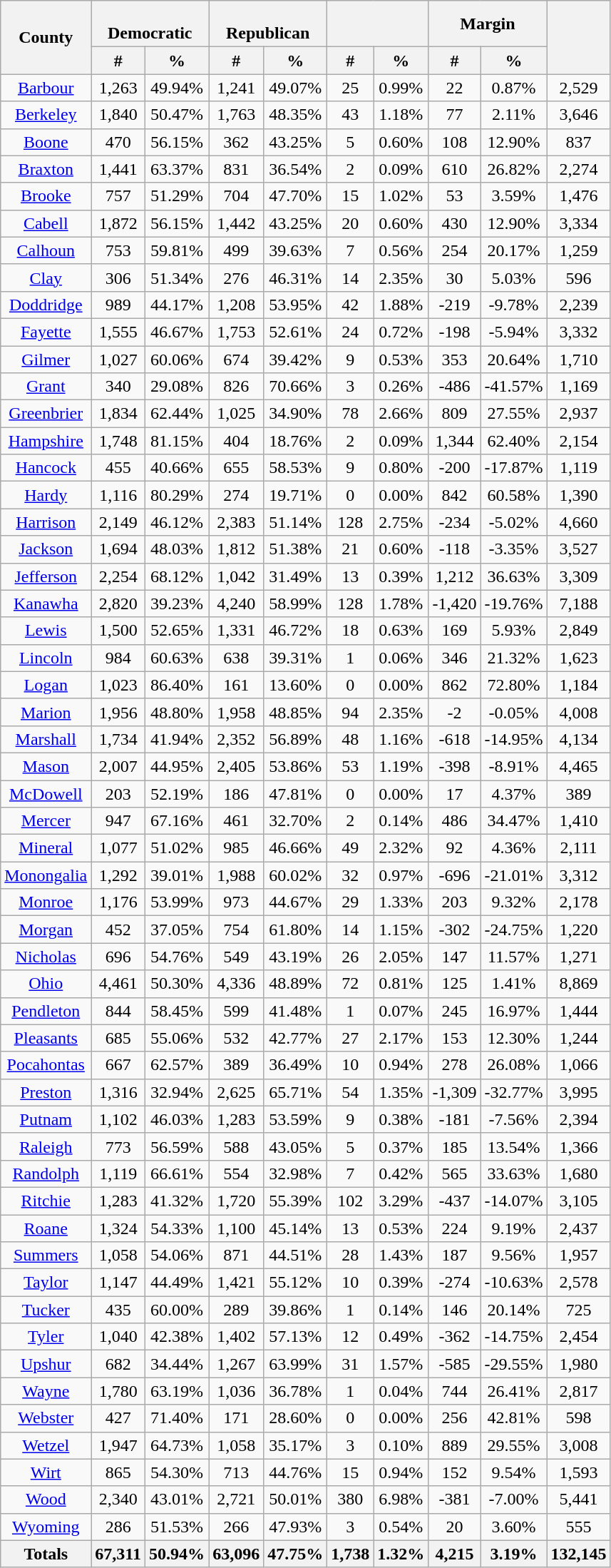<table class="wikitable sortable mw-collapsible mw-collapsed">
<tr>
<th rowspan="2">County</th>
<th colspan="2"><br>Democratic</th>
<th colspan="2"><br>Republican</th>
<th colspan="2"><br></th>
<th colspan="2">Margin</th>
<th rowspan="2"></th>
</tr>
<tr>
<th data-sort-type="number">#</th>
<th data-sort-type="number">%</th>
<th data-sort-type="number">#</th>
<th data-sort-type="number">%</th>
<th data-sort-type="number">#</th>
<th data-sort-type="number">%</th>
<th data-sort-type="number">#</th>
<th data-sort-type="number">%</th>
</tr>
<tr style="text-align:center;">
<td><a href='#'>Barbour</a></td>
<td>1,263</td>
<td>49.94%</td>
<td>1,241</td>
<td>49.07%</td>
<td>25</td>
<td>0.99%</td>
<td>22</td>
<td>0.87%</td>
<td>2,529</td>
</tr>
<tr style="text-align:center;">
<td><a href='#'>Berkeley</a></td>
<td>1,840</td>
<td>50.47%</td>
<td>1,763</td>
<td>48.35%</td>
<td>43</td>
<td>1.18%</td>
<td>77</td>
<td>2.11%</td>
<td>3,646</td>
</tr>
<tr style="text-align:center;">
<td><a href='#'>Boone</a></td>
<td>470</td>
<td>56.15%</td>
<td>362</td>
<td>43.25%</td>
<td>5</td>
<td>0.60%</td>
<td>108</td>
<td>12.90%</td>
<td>837</td>
</tr>
<tr style="text-align:center;">
<td><a href='#'>Braxton</a></td>
<td>1,441</td>
<td>63.37%</td>
<td>831</td>
<td>36.54%</td>
<td>2</td>
<td>0.09%</td>
<td>610</td>
<td>26.82%</td>
<td>2,274</td>
</tr>
<tr style="text-align:center;">
<td><a href='#'>Brooke</a></td>
<td>757</td>
<td>51.29%</td>
<td>704</td>
<td>47.70%</td>
<td>15</td>
<td>1.02%</td>
<td>53</td>
<td>3.59%</td>
<td>1,476</td>
</tr>
<tr style="text-align:center;">
<td><a href='#'>Cabell</a></td>
<td>1,872</td>
<td>56.15%</td>
<td>1,442</td>
<td>43.25%</td>
<td>20</td>
<td>0.60%</td>
<td>430</td>
<td>12.90%</td>
<td>3,334</td>
</tr>
<tr style="text-align:center;">
<td><a href='#'>Calhoun</a></td>
<td>753</td>
<td>59.81%</td>
<td>499</td>
<td>39.63%</td>
<td>7</td>
<td>0.56%</td>
<td>254</td>
<td>20.17%</td>
<td>1,259</td>
</tr>
<tr style="text-align:center;">
<td><a href='#'>Clay</a></td>
<td>306</td>
<td>51.34%</td>
<td>276</td>
<td>46.31%</td>
<td>14</td>
<td>2.35%</td>
<td>30</td>
<td>5.03%</td>
<td>596</td>
</tr>
<tr style="text-align:center;">
<td><a href='#'>Doddridge</a></td>
<td>989</td>
<td>44.17%</td>
<td>1,208</td>
<td>53.95%</td>
<td>42</td>
<td>1.88%</td>
<td>-219</td>
<td>-9.78%</td>
<td>2,239</td>
</tr>
<tr style="text-align:center;">
<td><a href='#'>Fayette</a></td>
<td>1,555</td>
<td>46.67%</td>
<td>1,753</td>
<td>52.61%</td>
<td>24</td>
<td>0.72%</td>
<td>-198</td>
<td>-5.94%</td>
<td>3,332</td>
</tr>
<tr style="text-align:center;">
<td><a href='#'>Gilmer</a></td>
<td>1,027</td>
<td>60.06%</td>
<td>674</td>
<td>39.42%</td>
<td>9</td>
<td>0.53%</td>
<td>353</td>
<td>20.64%</td>
<td>1,710</td>
</tr>
<tr style="text-align:center;">
<td><a href='#'>Grant</a></td>
<td>340</td>
<td>29.08%</td>
<td>826</td>
<td>70.66%</td>
<td>3</td>
<td>0.26%</td>
<td>-486</td>
<td>-41.57%</td>
<td>1,169</td>
</tr>
<tr style="text-align:center;">
<td><a href='#'>Greenbrier</a></td>
<td>1,834</td>
<td>62.44%</td>
<td>1,025</td>
<td>34.90%</td>
<td>78</td>
<td>2.66%</td>
<td>809</td>
<td>27.55%</td>
<td>2,937</td>
</tr>
<tr style="text-align:center;">
<td><a href='#'>Hampshire</a></td>
<td>1,748</td>
<td>81.15%</td>
<td>404</td>
<td>18.76%</td>
<td>2</td>
<td>0.09%</td>
<td>1,344</td>
<td>62.40%</td>
<td>2,154</td>
</tr>
<tr style="text-align:center;">
<td><a href='#'>Hancock</a></td>
<td>455</td>
<td>40.66%</td>
<td>655</td>
<td>58.53%</td>
<td>9</td>
<td>0.80%</td>
<td>-200</td>
<td>-17.87%</td>
<td>1,119</td>
</tr>
<tr style="text-align:center;">
<td><a href='#'>Hardy</a></td>
<td>1,116</td>
<td>80.29%</td>
<td>274</td>
<td>19.71%</td>
<td>0</td>
<td>0.00%</td>
<td>842</td>
<td>60.58%</td>
<td>1,390</td>
</tr>
<tr style="text-align:center;">
<td><a href='#'>Harrison</a></td>
<td>2,149</td>
<td>46.12%</td>
<td>2,383</td>
<td>51.14%</td>
<td>128</td>
<td>2.75%</td>
<td>-234</td>
<td>-5.02%</td>
<td>4,660</td>
</tr>
<tr style="text-align:center;">
<td><a href='#'>Jackson</a></td>
<td>1,694</td>
<td>48.03%</td>
<td>1,812</td>
<td>51.38%</td>
<td>21</td>
<td>0.60%</td>
<td>-118</td>
<td>-3.35%</td>
<td>3,527</td>
</tr>
<tr style="text-align:center;">
<td><a href='#'>Jefferson</a></td>
<td>2,254</td>
<td>68.12%</td>
<td>1,042</td>
<td>31.49%</td>
<td>13</td>
<td>0.39%</td>
<td>1,212</td>
<td>36.63%</td>
<td>3,309</td>
</tr>
<tr style="text-align:center;">
<td><a href='#'>Kanawha</a></td>
<td>2,820</td>
<td>39.23%</td>
<td>4,240</td>
<td>58.99%</td>
<td>128</td>
<td>1.78%</td>
<td>-1,420</td>
<td>-19.76%</td>
<td>7,188</td>
</tr>
<tr style="text-align:center;">
<td><a href='#'>Lewis</a></td>
<td>1,500</td>
<td>52.65%</td>
<td>1,331</td>
<td>46.72%</td>
<td>18</td>
<td>0.63%</td>
<td>169</td>
<td>5.93%</td>
<td>2,849</td>
</tr>
<tr style="text-align:center;">
<td><a href='#'>Lincoln</a></td>
<td>984</td>
<td>60.63%</td>
<td>638</td>
<td>39.31%</td>
<td>1</td>
<td>0.06%</td>
<td>346</td>
<td>21.32%</td>
<td>1,623</td>
</tr>
<tr style="text-align:center;">
<td><a href='#'>Logan</a></td>
<td>1,023</td>
<td>86.40%</td>
<td>161</td>
<td>13.60%</td>
<td>0</td>
<td>0.00%</td>
<td>862</td>
<td>72.80%</td>
<td>1,184</td>
</tr>
<tr style="text-align:center;">
<td><a href='#'>Marion</a></td>
<td>1,956</td>
<td>48.80%</td>
<td>1,958</td>
<td>48.85%</td>
<td>94</td>
<td>2.35%</td>
<td>-2</td>
<td>-0.05%</td>
<td>4,008</td>
</tr>
<tr style="text-align:center;">
<td><a href='#'>Marshall</a></td>
<td>1,734</td>
<td>41.94%</td>
<td>2,352</td>
<td>56.89%</td>
<td>48</td>
<td>1.16%</td>
<td>-618</td>
<td>-14.95%</td>
<td>4,134</td>
</tr>
<tr style="text-align:center;">
<td><a href='#'>Mason</a></td>
<td>2,007</td>
<td>44.95%</td>
<td>2,405</td>
<td>53.86%</td>
<td>53</td>
<td>1.19%</td>
<td>-398</td>
<td>-8.91%</td>
<td>4,465</td>
</tr>
<tr style="text-align:center;">
<td><a href='#'>McDowell</a></td>
<td>203</td>
<td>52.19%</td>
<td>186</td>
<td>47.81%</td>
<td>0</td>
<td>0.00%</td>
<td>17</td>
<td>4.37%</td>
<td>389</td>
</tr>
<tr style="text-align:center;">
<td><a href='#'>Mercer</a></td>
<td>947</td>
<td>67.16%</td>
<td>461</td>
<td>32.70%</td>
<td>2</td>
<td>0.14%</td>
<td>486</td>
<td>34.47%</td>
<td>1,410</td>
</tr>
<tr style="text-align:center;">
<td><a href='#'>Mineral</a></td>
<td>1,077</td>
<td>51.02%</td>
<td>985</td>
<td>46.66%</td>
<td>49</td>
<td>2.32%</td>
<td>92</td>
<td>4.36%</td>
<td>2,111</td>
</tr>
<tr style="text-align:center;">
<td><a href='#'>Monongalia</a></td>
<td>1,292</td>
<td>39.01%</td>
<td>1,988</td>
<td>60.02%</td>
<td>32</td>
<td>0.97%</td>
<td>-696</td>
<td>-21.01%</td>
<td>3,312</td>
</tr>
<tr style="text-align:center;">
<td><a href='#'>Monroe</a></td>
<td>1,176</td>
<td>53.99%</td>
<td>973</td>
<td>44.67%</td>
<td>29</td>
<td>1.33%</td>
<td>203</td>
<td>9.32%</td>
<td>2,178</td>
</tr>
<tr style="text-align:center;">
<td><a href='#'>Morgan</a></td>
<td>452</td>
<td>37.05%</td>
<td>754</td>
<td>61.80%</td>
<td>14</td>
<td>1.15%</td>
<td>-302</td>
<td>-24.75%</td>
<td>1,220</td>
</tr>
<tr style="text-align:center;">
<td><a href='#'>Nicholas</a></td>
<td>696</td>
<td>54.76%</td>
<td>549</td>
<td>43.19%</td>
<td>26</td>
<td>2.05%</td>
<td>147</td>
<td>11.57%</td>
<td>1,271</td>
</tr>
<tr style="text-align:center;">
<td><a href='#'>Ohio</a></td>
<td>4,461</td>
<td>50.30%</td>
<td>4,336</td>
<td>48.89%</td>
<td>72</td>
<td>0.81%</td>
<td>125</td>
<td>1.41%</td>
<td>8,869</td>
</tr>
<tr style="text-align:center;">
<td><a href='#'>Pendleton</a></td>
<td>844</td>
<td>58.45%</td>
<td>599</td>
<td>41.48%</td>
<td>1</td>
<td>0.07%</td>
<td>245</td>
<td>16.97%</td>
<td>1,444</td>
</tr>
<tr style="text-align:center;">
<td><a href='#'>Pleasants</a></td>
<td>685</td>
<td>55.06%</td>
<td>532</td>
<td>42.77%</td>
<td>27</td>
<td>2.17%</td>
<td>153</td>
<td>12.30%</td>
<td>1,244</td>
</tr>
<tr style="text-align:center;">
<td><a href='#'>Pocahontas</a></td>
<td>667</td>
<td>62.57%</td>
<td>389</td>
<td>36.49%</td>
<td>10</td>
<td>0.94%</td>
<td>278</td>
<td>26.08%</td>
<td>1,066</td>
</tr>
<tr style="text-align:center;">
<td><a href='#'>Preston</a></td>
<td>1,316</td>
<td>32.94%</td>
<td>2,625</td>
<td>65.71%</td>
<td>54</td>
<td>1.35%</td>
<td>-1,309</td>
<td>-32.77%</td>
<td>3,995</td>
</tr>
<tr style="text-align:center;">
<td><a href='#'>Putnam</a></td>
<td>1,102</td>
<td>46.03%</td>
<td>1,283</td>
<td>53.59%</td>
<td>9</td>
<td>0.38%</td>
<td>-181</td>
<td>-7.56%</td>
<td>2,394</td>
</tr>
<tr style="text-align:center;">
<td><a href='#'>Raleigh</a></td>
<td>773</td>
<td>56.59%</td>
<td>588</td>
<td>43.05%</td>
<td>5</td>
<td>0.37%</td>
<td>185</td>
<td>13.54%</td>
<td>1,366</td>
</tr>
<tr style="text-align:center;">
<td><a href='#'>Randolph</a></td>
<td>1,119</td>
<td>66.61%</td>
<td>554</td>
<td>32.98%</td>
<td>7</td>
<td>0.42%</td>
<td>565</td>
<td>33.63%</td>
<td>1,680</td>
</tr>
<tr style="text-align:center;">
<td><a href='#'>Ritchie</a></td>
<td>1,283</td>
<td>41.32%</td>
<td>1,720</td>
<td>55.39%</td>
<td>102</td>
<td>3.29%</td>
<td>-437</td>
<td>-14.07%</td>
<td>3,105</td>
</tr>
<tr style="text-align:center;">
<td><a href='#'>Roane</a></td>
<td>1,324</td>
<td>54.33%</td>
<td>1,100</td>
<td>45.14%</td>
<td>13</td>
<td>0.53%</td>
<td>224</td>
<td>9.19%</td>
<td>2,437</td>
</tr>
<tr style="text-align:center;">
<td><a href='#'>Summers</a></td>
<td>1,058</td>
<td>54.06%</td>
<td>871</td>
<td>44.51%</td>
<td>28</td>
<td>1.43%</td>
<td>187</td>
<td>9.56%</td>
<td>1,957</td>
</tr>
<tr style="text-align:center;">
<td><a href='#'>Taylor</a></td>
<td>1,147</td>
<td>44.49%</td>
<td>1,421</td>
<td>55.12%</td>
<td>10</td>
<td>0.39%</td>
<td>-274</td>
<td>-10.63%</td>
<td>2,578</td>
</tr>
<tr style="text-align:center;">
<td><a href='#'>Tucker</a></td>
<td>435</td>
<td>60.00%</td>
<td>289</td>
<td>39.86%</td>
<td>1</td>
<td>0.14%</td>
<td>146</td>
<td>20.14%</td>
<td>725</td>
</tr>
<tr style="text-align:center;">
<td><a href='#'>Tyler</a></td>
<td>1,040</td>
<td>42.38%</td>
<td>1,402</td>
<td>57.13%</td>
<td>12</td>
<td>0.49%</td>
<td>-362</td>
<td>-14.75%</td>
<td>2,454</td>
</tr>
<tr style="text-align:center;">
<td><a href='#'>Upshur</a></td>
<td>682</td>
<td>34.44%</td>
<td>1,267</td>
<td>63.99%</td>
<td>31</td>
<td>1.57%</td>
<td>-585</td>
<td>-29.55%</td>
<td>1,980</td>
</tr>
<tr style="text-align:center;">
<td><a href='#'>Wayne</a></td>
<td>1,780</td>
<td>63.19%</td>
<td>1,036</td>
<td>36.78%</td>
<td>1</td>
<td>0.04%</td>
<td>744</td>
<td>26.41%</td>
<td>2,817</td>
</tr>
<tr style="text-align:center;">
<td><a href='#'>Webster</a></td>
<td>427</td>
<td>71.40%</td>
<td>171</td>
<td>28.60%</td>
<td>0</td>
<td>0.00%</td>
<td>256</td>
<td>42.81%</td>
<td>598</td>
</tr>
<tr style="text-align:center;">
<td><a href='#'>Wetzel</a></td>
<td>1,947</td>
<td>64.73%</td>
<td>1,058</td>
<td>35.17%</td>
<td>3</td>
<td>0.10%</td>
<td>889</td>
<td>29.55%</td>
<td>3,008</td>
</tr>
<tr style="text-align:center;">
<td><a href='#'>Wirt</a></td>
<td>865</td>
<td>54.30%</td>
<td>713</td>
<td>44.76%</td>
<td>15</td>
<td>0.94%</td>
<td>152</td>
<td>9.54%</td>
<td>1,593</td>
</tr>
<tr style="text-align:center;">
<td><a href='#'>Wood</a></td>
<td>2,340</td>
<td>43.01%</td>
<td>2,721</td>
<td>50.01%</td>
<td>380</td>
<td>6.98%</td>
<td>-381</td>
<td>-7.00%</td>
<td>5,441</td>
</tr>
<tr style="text-align:center;">
<td><a href='#'>Wyoming</a></td>
<td>286</td>
<td>51.53%</td>
<td>266</td>
<td>47.93%</td>
<td>3</td>
<td>0.54%</td>
<td>20</td>
<td>3.60%</td>
<td>555</td>
</tr>
<tr>
<th>Totals</th>
<th>67,311</th>
<th>50.94%</th>
<th>63,096</th>
<th>47.75%</th>
<th>1,738</th>
<th>1.32%</th>
<th>4,215</th>
<th>3.19%</th>
<th>132,145</th>
</tr>
</table>
